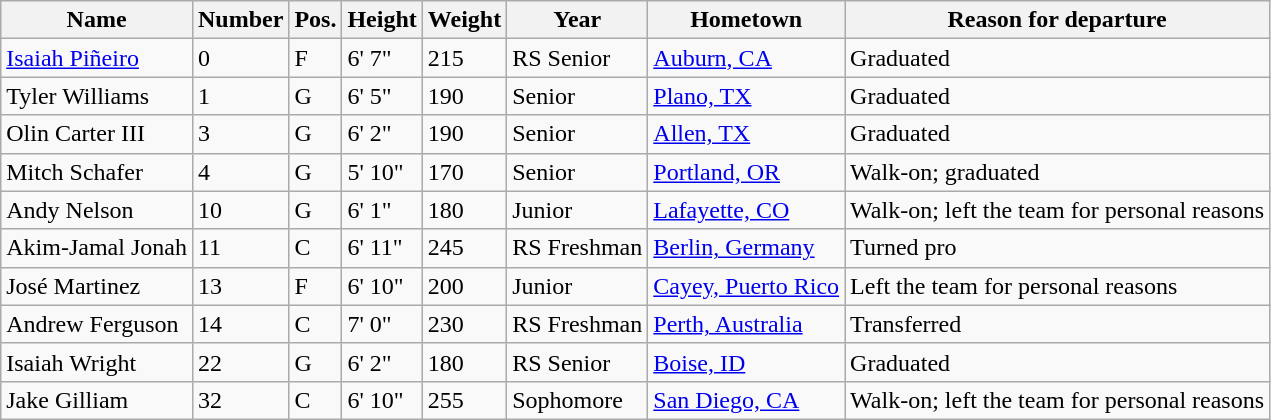<table class="wikitable sortable" border="1">
<tr>
<th>Name</th>
<th>Number</th>
<th>Pos.</th>
<th>Height</th>
<th>Weight</th>
<th>Year</th>
<th>Hometown</th>
<th class="unsortable">Reason for departure</th>
</tr>
<tr>
<td><a href='#'>Isaiah Piñeiro</a></td>
<td>0</td>
<td>F</td>
<td>6' 7"</td>
<td>215</td>
<td>RS Senior</td>
<td><a href='#'>Auburn, CA</a></td>
<td>Graduated</td>
</tr>
<tr>
<td>Tyler Williams</td>
<td>1</td>
<td>G</td>
<td>6' 5"</td>
<td>190</td>
<td>Senior</td>
<td><a href='#'>Plano, TX</a></td>
<td>Graduated</td>
</tr>
<tr>
<td>Olin Carter III</td>
<td>3</td>
<td>G</td>
<td>6' 2"</td>
<td>190</td>
<td>Senior</td>
<td><a href='#'>Allen, TX</a></td>
<td>Graduated</td>
</tr>
<tr>
<td>Mitch Schafer</td>
<td>4</td>
<td>G</td>
<td>5' 10"</td>
<td>170</td>
<td>Senior</td>
<td><a href='#'>Portland, OR</a></td>
<td>Walk-on; graduated</td>
</tr>
<tr>
<td>Andy Nelson</td>
<td>10</td>
<td>G</td>
<td>6' 1"</td>
<td>180</td>
<td>Junior</td>
<td><a href='#'>Lafayette, CO</a></td>
<td>Walk-on; left the team for personal reasons</td>
</tr>
<tr>
<td>Akim-Jamal Jonah</td>
<td>11</td>
<td>C</td>
<td>6' 11"</td>
<td>245</td>
<td>RS Freshman</td>
<td><a href='#'>Berlin, Germany</a></td>
<td>Turned pro</td>
</tr>
<tr>
<td>José Martinez</td>
<td>13</td>
<td>F</td>
<td>6' 10"</td>
<td>200</td>
<td>Junior</td>
<td><a href='#'>Cayey, Puerto Rico</a></td>
<td>Left the team for personal reasons</td>
</tr>
<tr>
<td>Andrew Ferguson</td>
<td>14</td>
<td>C</td>
<td>7' 0"</td>
<td>230</td>
<td>RS Freshman</td>
<td><a href='#'>Perth, Australia</a></td>
<td>Transferred</td>
</tr>
<tr>
<td>Isaiah Wright</td>
<td>22</td>
<td>G</td>
<td>6' 2"</td>
<td>180</td>
<td>RS Senior</td>
<td><a href='#'>Boise, ID</a></td>
<td>Graduated</td>
</tr>
<tr>
<td>Jake Gilliam</td>
<td>32</td>
<td>C</td>
<td>6' 10"</td>
<td>255</td>
<td>Sophomore</td>
<td><a href='#'>San Diego, CA</a></td>
<td>Walk-on; left the team for personal reasons</td>
</tr>
</table>
